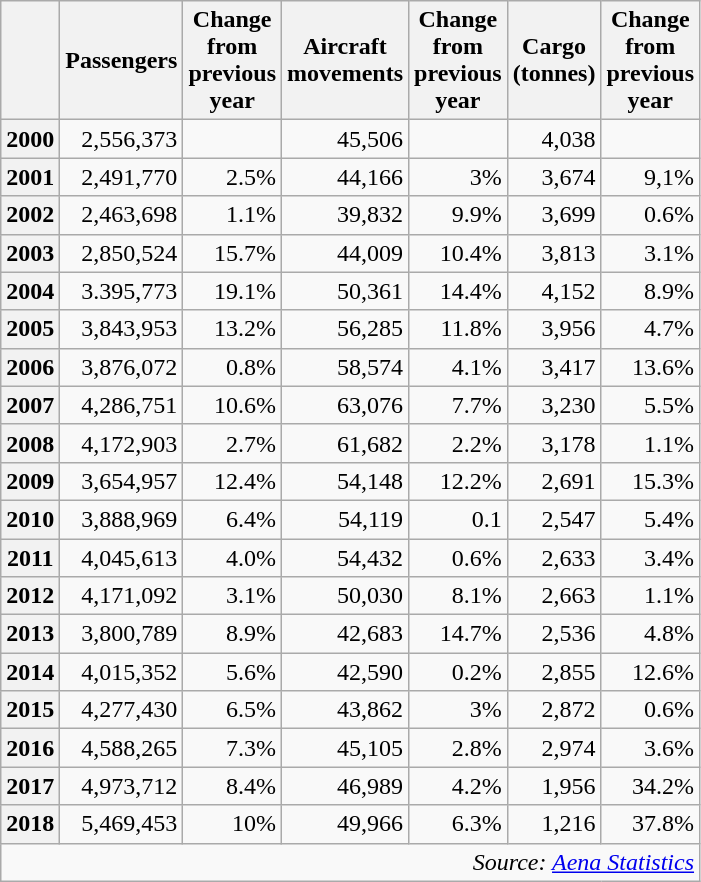<table class="wikitable" style="text-align: right; width:250px;" align="center">
<tr>
<th style="width:75px"></th>
<th style="width:100px">Passengers</th>
<th style="width:100px">Change from previous year</th>
<th style="width:100px">Aircraft movements</th>
<th style="width:100px">Change from previous year</th>
<th style="width:100px">Cargo (tonnes)</th>
<th style="width:100px">Change from previous year</th>
</tr>
<tr>
<th>2000</th>
<td>2,556,373</td>
<td></td>
<td>45,506</td>
<td></td>
<td>4,038</td>
<td></td>
</tr>
<tr>
<th>2001</th>
<td>2,491,770</td>
<td>2.5%</td>
<td>44,166</td>
<td>3%</td>
<td>3,674</td>
<td>9,1%</td>
</tr>
<tr>
<th>2002</th>
<td>2,463,698</td>
<td>1.1%</td>
<td>39,832</td>
<td>9.9%</td>
<td>3,699</td>
<td>0.6%</td>
</tr>
<tr>
<th>2003</th>
<td>2,850,524</td>
<td>15.7%</td>
<td>44,009</td>
<td>10.4%</td>
<td>3,813</td>
<td>3.1%</td>
</tr>
<tr>
<th>2004</th>
<td>3.395,773</td>
<td>19.1%</td>
<td>50,361</td>
<td>14.4%</td>
<td>4,152</td>
<td>8.9%</td>
</tr>
<tr>
<th>2005</th>
<td>3,843,953</td>
<td>13.2%</td>
<td>56,285</td>
<td>11.8%</td>
<td>3,956</td>
<td>4.7%</td>
</tr>
<tr>
<th>2006</th>
<td>3,876,072</td>
<td>0.8%</td>
<td>58,574</td>
<td>4.1%</td>
<td>3,417</td>
<td>13.6%</td>
</tr>
<tr>
<th>2007</th>
<td>4,286,751</td>
<td>10.6%</td>
<td>63,076</td>
<td>7.7%</td>
<td>3,230</td>
<td>5.5%</td>
</tr>
<tr>
<th>2008</th>
<td>4,172,903</td>
<td>2.7%</td>
<td>61,682</td>
<td>2.2%</td>
<td>3,178</td>
<td>1.1%</td>
</tr>
<tr>
<th>2009</th>
<td>3,654,957</td>
<td>12.4%</td>
<td>54,148</td>
<td>12.2%</td>
<td>2,691</td>
<td>15.3%</td>
</tr>
<tr>
<th>2010</th>
<td>3,888,969</td>
<td>6.4%</td>
<td>54,119</td>
<td>0.1</td>
<td>2,547</td>
<td>5.4%</td>
</tr>
<tr>
<th>2011</th>
<td>4,045,613</td>
<td>4.0%</td>
<td>54,432</td>
<td>0.6%</td>
<td>2,633</td>
<td>3.4%</td>
</tr>
<tr>
<th>2012</th>
<td>4,171,092</td>
<td>3.1%</td>
<td>50,030</td>
<td>8.1%</td>
<td>2,663</td>
<td>1.1%</td>
</tr>
<tr>
<th>2013</th>
<td>3,800,789</td>
<td>8.9%</td>
<td>42,683</td>
<td>14.7%</td>
<td>2,536</td>
<td>4.8%</td>
</tr>
<tr>
<th>2014</th>
<td>4,015,352</td>
<td>5.6%</td>
<td>42,590</td>
<td>0.2%</td>
<td>2,855</td>
<td>12.6%</td>
</tr>
<tr>
<th>2015</th>
<td>4,277,430</td>
<td>6.5%</td>
<td>43,862</td>
<td>3%</td>
<td>2,872</td>
<td>0.6%</td>
</tr>
<tr>
<th>2016</th>
<td>4,588,265</td>
<td>7.3%</td>
<td>45,105</td>
<td>2.8%</td>
<td>2,974</td>
<td>3.6%</td>
</tr>
<tr>
<th>2017</th>
<td>4,973,712</td>
<td>8.4%</td>
<td>46,989</td>
<td>4.2%</td>
<td>1,956</td>
<td>34.2%</td>
</tr>
<tr>
<th>2018</th>
<td>5,469,453</td>
<td>10%</td>
<td>49,966</td>
<td>6.3%</td>
<td>1,216</td>
<td>37.8%</td>
</tr>
<tr>
<td colspan=7 align="right"><em>Source: <a href='#'>Aena Statistics</a></em></td>
</tr>
</table>
